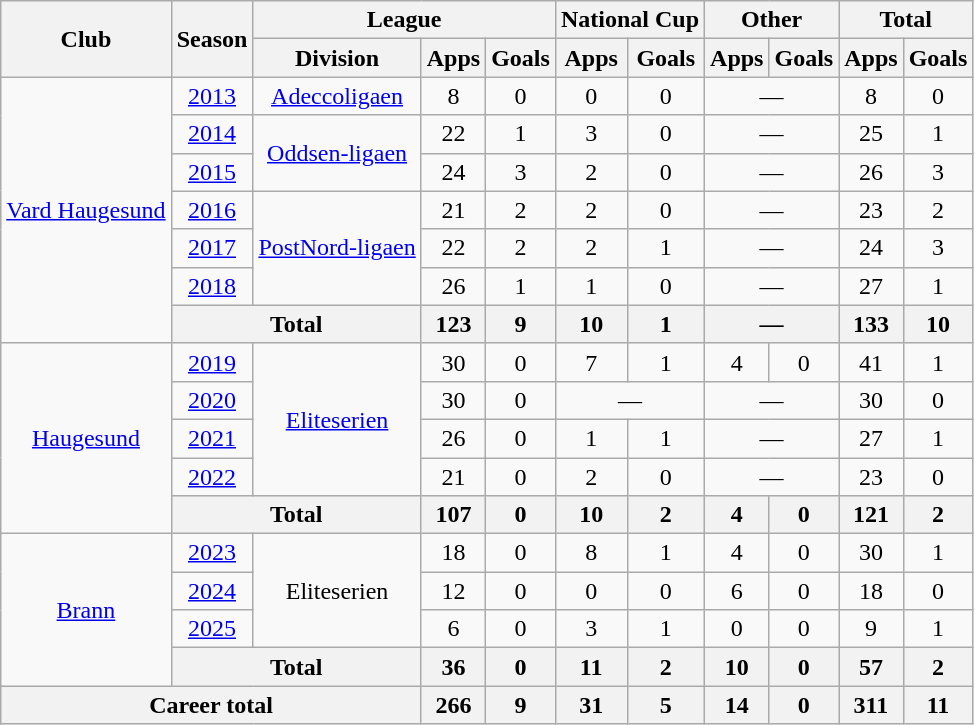<table class="wikitable" style="text-align: center">
<tr>
<th rowspan="2">Club</th>
<th rowspan="2">Season</th>
<th colspan="3">League</th>
<th colspan="2">National Cup</th>
<th colspan="2">Other</th>
<th colspan="2">Total</th>
</tr>
<tr>
<th>Division</th>
<th>Apps</th>
<th>Goals</th>
<th>Apps</th>
<th>Goals</th>
<th>Apps</th>
<th>Goals</th>
<th>Apps</th>
<th>Goals</th>
</tr>
<tr>
<td rowspan="7"><a href='#'>Vard Haugesund</a></td>
<td><a href='#'>2013</a></td>
<td><a href='#'>Adeccoligaen</a></td>
<td>8</td>
<td>0</td>
<td>0</td>
<td>0</td>
<td colspan="2">—</td>
<td>8</td>
<td>0</td>
</tr>
<tr>
<td><a href='#'>2014</a></td>
<td rowspan="2"><a href='#'>Oddsen-ligaen</a></td>
<td>22</td>
<td>1</td>
<td>3</td>
<td>0</td>
<td colspan="2">—</td>
<td>25</td>
<td>1</td>
</tr>
<tr>
<td><a href='#'>2015</a></td>
<td>24</td>
<td>3</td>
<td>2</td>
<td>0</td>
<td colspan="2">—</td>
<td>26</td>
<td>3</td>
</tr>
<tr>
<td><a href='#'>2016</a></td>
<td rowspan="3"><a href='#'>PostNord-ligaen</a></td>
<td>21</td>
<td>2</td>
<td>2</td>
<td>0</td>
<td colspan="2">—</td>
<td>23</td>
<td>2</td>
</tr>
<tr>
<td><a href='#'>2017</a></td>
<td>22</td>
<td>2</td>
<td>2</td>
<td>1</td>
<td colspan="2">—</td>
<td>24</td>
<td>3</td>
</tr>
<tr>
<td><a href='#'>2018</a></td>
<td>26</td>
<td>1</td>
<td>1</td>
<td>0</td>
<td colspan="2">—</td>
<td>27</td>
<td>1</td>
</tr>
<tr>
<th colspan="2">Total</th>
<th>123</th>
<th>9</th>
<th>10</th>
<th>1</th>
<th colspan="2">—</th>
<th>133</th>
<th>10</th>
</tr>
<tr>
<td rowspan="5"><a href='#'>Haugesund</a></td>
<td><a href='#'>2019</a></td>
<td rowspan="4"><a href='#'>Eliteserien</a></td>
<td>30</td>
<td>0</td>
<td>7</td>
<td>1</td>
<td>4</td>
<td>0</td>
<td>41</td>
<td>1</td>
</tr>
<tr>
<td><a href='#'>2020</a></td>
<td>30</td>
<td>0</td>
<td colspan="2">—</td>
<td colspan="2">—</td>
<td>30</td>
<td>0</td>
</tr>
<tr>
<td><a href='#'>2021</a></td>
<td>26</td>
<td>0</td>
<td>1</td>
<td>1</td>
<td colspan="2">—</td>
<td>27</td>
<td>1</td>
</tr>
<tr>
<td><a href='#'>2022</a></td>
<td>21</td>
<td>0</td>
<td>2</td>
<td>0</td>
<td colspan="2">—</td>
<td>23</td>
<td>0</td>
</tr>
<tr>
<th colspan="2">Total</th>
<th>107</th>
<th>0</th>
<th>10</th>
<th>2</th>
<th>4</th>
<th>0</th>
<th>121</th>
<th>2</th>
</tr>
<tr>
<td rowspan="4"><a href='#'>Brann</a></td>
<td><a href='#'>2023</a></td>
<td rowspan="3">Eliteserien</td>
<td>18</td>
<td>0</td>
<td>8</td>
<td>1</td>
<td>4</td>
<td>0</td>
<td>30</td>
<td>1</td>
</tr>
<tr>
<td><a href='#'>2024</a></td>
<td>12</td>
<td>0</td>
<td>0</td>
<td>0</td>
<td>6</td>
<td>0</td>
<td>18</td>
<td>0</td>
</tr>
<tr>
<td><a href='#'>2025</a></td>
<td>6</td>
<td>0</td>
<td>3</td>
<td>1</td>
<td>0</td>
<td>0</td>
<td>9</td>
<td>1</td>
</tr>
<tr>
<th colspan="2">Total</th>
<th>36</th>
<th>0</th>
<th>11</th>
<th>2</th>
<th>10</th>
<th>0</th>
<th>57</th>
<th>2</th>
</tr>
<tr>
<th colspan="3">Career total</th>
<th>266</th>
<th>9</th>
<th>31</th>
<th>5</th>
<th>14</th>
<th>0</th>
<th>311</th>
<th>11</th>
</tr>
</table>
